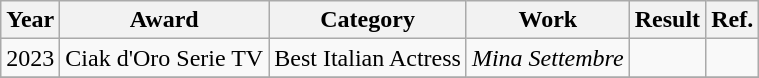<table class="wikitable">
<tr>
<th>Year</th>
<th>Award</th>
<th>Category</th>
<th>Work</th>
<th>Result</th>
<th>Ref.</th>
</tr>
<tr>
<td>2023</td>
<td>Ciak d'Oro Serie TV</td>
<td>Best Italian Actress</td>
<td><em>Mina Settembre</em></td>
<td></td>
<td></td>
</tr>
<tr>
</tr>
</table>
